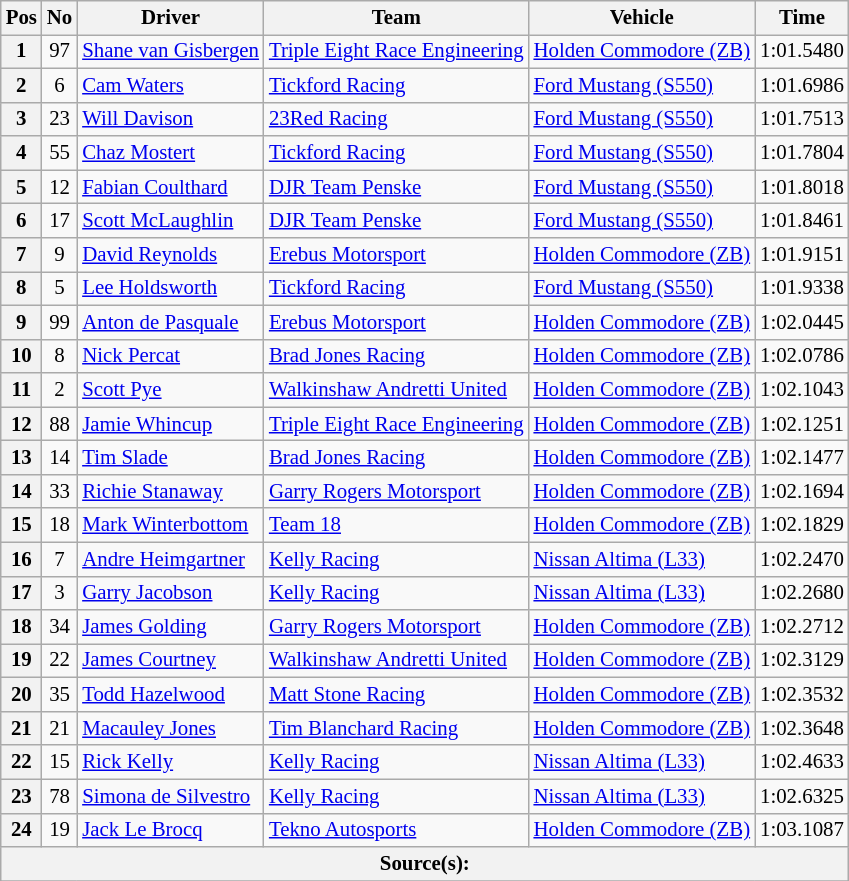<table class="wikitable" style="font-size: 87%">
<tr>
<th>Pos</th>
<th>No</th>
<th>Driver</th>
<th>Team</th>
<th>Vehicle</th>
<th>Time</th>
</tr>
<tr>
<th>1</th>
<td align="center">97</td>
<td> <a href='#'>Shane van Gisbergen</a></td>
<td><a href='#'>Triple Eight Race Engineering</a></td>
<td><a href='#'>Holden Commodore (ZB)</a></td>
<td>1:01.5480</td>
</tr>
<tr>
<th>2</th>
<td align="center">6</td>
<td> <a href='#'>Cam Waters</a></td>
<td><a href='#'>Tickford Racing</a></td>
<td><a href='#'>Ford Mustang (S550)</a></td>
<td>1:01.6986</td>
</tr>
<tr>
<th>3</th>
<td align="center">23</td>
<td> <a href='#'>Will Davison</a></td>
<td><a href='#'>23Red Racing</a></td>
<td><a href='#'>Ford Mustang (S550)</a></td>
<td>1:01.7513</td>
</tr>
<tr>
<th>4</th>
<td align="center">55</td>
<td> <a href='#'>Chaz Mostert</a></td>
<td><a href='#'>Tickford Racing</a></td>
<td><a href='#'>Ford Mustang (S550)</a></td>
<td>1:01.7804</td>
</tr>
<tr>
<th>5</th>
<td align="center">12</td>
<td> <a href='#'>Fabian Coulthard</a></td>
<td><a href='#'>DJR Team Penske</a></td>
<td><a href='#'>Ford Mustang (S550)</a></td>
<td>1:01.8018</td>
</tr>
<tr>
<th>6</th>
<td align="center">17</td>
<td> <a href='#'>Scott McLaughlin</a></td>
<td><a href='#'>DJR Team Penske</a></td>
<td><a href='#'>Ford Mustang (S550)</a></td>
<td>1:01.8461</td>
</tr>
<tr>
<th>7</th>
<td align="center">9</td>
<td> <a href='#'>David Reynolds</a></td>
<td><a href='#'>Erebus Motorsport</a></td>
<td><a href='#'>Holden Commodore (ZB)</a></td>
<td>1:01.9151</td>
</tr>
<tr>
<th>8</th>
<td align="center">5</td>
<td> <a href='#'>Lee Holdsworth</a></td>
<td><a href='#'>Tickford Racing</a></td>
<td><a href='#'>Ford Mustang (S550)</a></td>
<td>1:01.9338</td>
</tr>
<tr>
<th>9</th>
<td align="center">99</td>
<td> <a href='#'>Anton de Pasquale</a></td>
<td><a href='#'>Erebus Motorsport</a></td>
<td><a href='#'>Holden Commodore (ZB)</a></td>
<td>1:02.0445</td>
</tr>
<tr>
<th>10</th>
<td align="center">8</td>
<td> <a href='#'>Nick Percat</a></td>
<td><a href='#'>Brad Jones Racing</a></td>
<td><a href='#'>Holden Commodore (ZB)</a></td>
<td>1:02.0786</td>
</tr>
<tr>
<th>11</th>
<td align="center">2</td>
<td> <a href='#'>Scott Pye</a></td>
<td><a href='#'>Walkinshaw Andretti United</a></td>
<td><a href='#'>Holden Commodore (ZB)</a></td>
<td>1:02.1043</td>
</tr>
<tr>
<th>12</th>
<td align="center">88</td>
<td> <a href='#'>Jamie Whincup</a></td>
<td><a href='#'>Triple Eight Race Engineering</a></td>
<td><a href='#'>Holden Commodore (ZB)</a></td>
<td>1:02.1251</td>
</tr>
<tr>
<th>13</th>
<td align="center">14</td>
<td> <a href='#'>Tim Slade</a></td>
<td><a href='#'>Brad Jones Racing</a></td>
<td><a href='#'>Holden Commodore (ZB)</a></td>
<td>1:02.1477</td>
</tr>
<tr>
<th>14</th>
<td align="center">33</td>
<td> <a href='#'>Richie Stanaway</a></td>
<td><a href='#'>Garry Rogers Motorsport</a></td>
<td><a href='#'>Holden Commodore (ZB)</a></td>
<td>1:02.1694</td>
</tr>
<tr>
<th>15</th>
<td align="center">18</td>
<td> <a href='#'>Mark Winterbottom</a></td>
<td><a href='#'>Team 18</a></td>
<td><a href='#'>Holden Commodore (ZB)</a></td>
<td>1:02.1829</td>
</tr>
<tr>
<th>16</th>
<td align="center">7</td>
<td> <a href='#'>Andre Heimgartner</a></td>
<td><a href='#'>Kelly Racing</a></td>
<td><a href='#'>Nissan Altima (L33)</a></td>
<td>1:02.2470</td>
</tr>
<tr>
<th>17</th>
<td align="center">3</td>
<td> <a href='#'>Garry Jacobson</a></td>
<td><a href='#'>Kelly Racing</a></td>
<td><a href='#'>Nissan Altima (L33)</a></td>
<td>1:02.2680</td>
</tr>
<tr>
<th>18</th>
<td align="center">34</td>
<td> <a href='#'>James Golding</a></td>
<td><a href='#'>Garry Rogers Motorsport</a></td>
<td><a href='#'>Holden Commodore (ZB)</a></td>
<td>1:02.2712</td>
</tr>
<tr>
<th>19</th>
<td align="center">22</td>
<td> <a href='#'>James Courtney</a></td>
<td><a href='#'>Walkinshaw Andretti United</a></td>
<td><a href='#'>Holden Commodore (ZB)</a></td>
<td>1:02.3129</td>
</tr>
<tr>
<th>20</th>
<td align="center">35</td>
<td> <a href='#'>Todd Hazelwood</a></td>
<td><a href='#'>Matt Stone Racing</a></td>
<td><a href='#'>Holden Commodore (ZB)</a></td>
<td>1:02.3532</td>
</tr>
<tr>
<th>21</th>
<td align="center">21</td>
<td> <a href='#'>Macauley Jones</a></td>
<td><a href='#'>Tim Blanchard Racing</a></td>
<td><a href='#'>Holden Commodore (ZB)</a></td>
<td>1:02.3648</td>
</tr>
<tr>
<th>22</th>
<td align="center">15</td>
<td> <a href='#'>Rick Kelly</a></td>
<td><a href='#'>Kelly Racing</a></td>
<td><a href='#'>Nissan Altima (L33)</a></td>
<td>1:02.4633</td>
</tr>
<tr>
<th>23</th>
<td align="center">78</td>
<td> <a href='#'>Simona de Silvestro</a></td>
<td><a href='#'>Kelly Racing</a></td>
<td><a href='#'>Nissan Altima (L33)</a></td>
<td>1:02.6325</td>
</tr>
<tr>
<th>24</th>
<td align="center">19</td>
<td> <a href='#'>Jack Le Brocq</a></td>
<td><a href='#'>Tekno Autosports</a></td>
<td><a href='#'>Holden Commodore (ZB)</a></td>
<td>1:03.1087</td>
</tr>
<tr>
<th colspan="8">Source(s):</th>
</tr>
<tr>
</tr>
</table>
